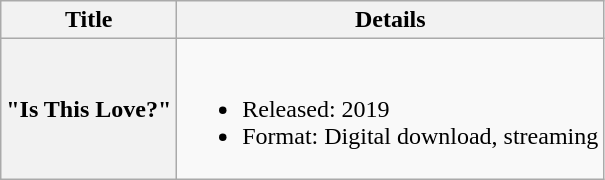<table class="wikitable plainrowheaders" style="text-align:center;">
<tr>
<th scope="col">Title</th>
<th scope="col">Details</th>
</tr>
<tr>
<th scope="row">"Is This Love?"</th>
<td style="text-align:left;"><br><ul><li>Released: 2019</li><li>Format: Digital download, streaming</li></ul></td>
</tr>
</table>
